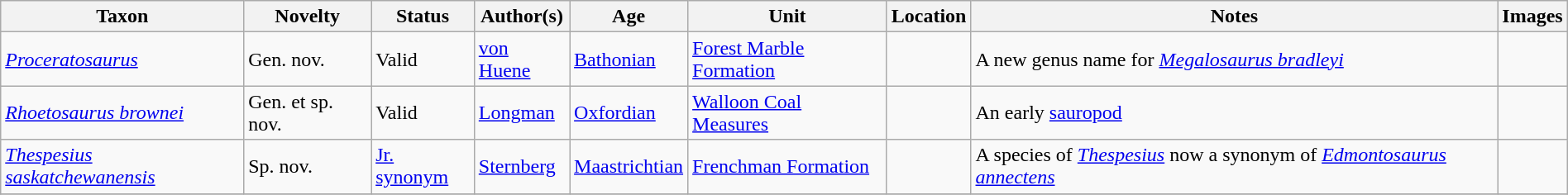<table class="wikitable sortable" align="center" width="100%">
<tr>
<th>Taxon</th>
<th>Novelty</th>
<th>Status</th>
<th>Author(s)</th>
<th>Age</th>
<th>Unit</th>
<th>Location</th>
<th>Notes</th>
<th>Images</th>
</tr>
<tr>
<td><em><a href='#'>Proceratosaurus</a></em></td>
<td>Gen. nov.</td>
<td>Valid</td>
<td><a href='#'>von Huene</a></td>
<td><a href='#'>Bathonian</a></td>
<td><a href='#'>Forest Marble Formation</a></td>
<td></td>
<td>A new genus name for <em><a href='#'>Megalosaurus bradleyi</a></em></td>
<td></td>
</tr>
<tr>
<td><em><a href='#'>Rhoetosaurus brownei</a></em></td>
<td>Gen. et sp. nov.</td>
<td>Valid</td>
<td><a href='#'>Longman</a></td>
<td><a href='#'>Oxfordian</a></td>
<td><a href='#'>Walloon Coal Measures</a></td>
<td></td>
<td>An early <a href='#'>sauropod</a></td>
<td></td>
</tr>
<tr>
<td><em><a href='#'>Thespesius saskatchewanensis</a></em></td>
<td>Sp. nov.</td>
<td><a href='#'>Jr. synonym</a></td>
<td><a href='#'>Sternberg</a></td>
<td><a href='#'>Maastrichtian</a></td>
<td><a href='#'>Frenchman Formation</a></td>
<td></td>
<td>A species of <em><a href='#'>Thespesius</a></em> now a synonym of <em><a href='#'>Edmontosaurus annectens</a></em></td>
<td></td>
</tr>
<tr>
</tr>
</table>
